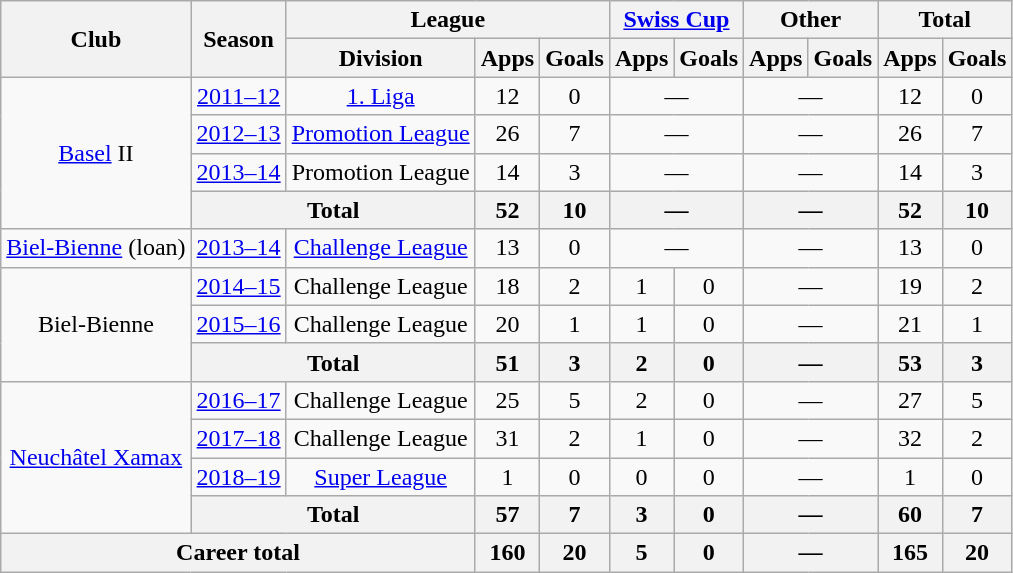<table class=wikitable style=text-align:center>
<tr>
<th rowspan=2>Club</th>
<th rowspan=2>Season</th>
<th colspan=3>League</th>
<th colspan=2><a href='#'>Swiss Cup</a></th>
<th colspan=2>Other</th>
<th colspan=2>Total</th>
</tr>
<tr>
<th>Division</th>
<th>Apps</th>
<th>Goals</th>
<th>Apps</th>
<th>Goals</th>
<th>Apps</th>
<th>Goals</th>
<th>Apps</th>
<th>Goals</th>
</tr>
<tr>
<td rowspan=4><a href='#'>Basel</a> II</td>
<td><a href='#'>2011–12</a></td>
<td><a href='#'>1. Liga</a></td>
<td>12</td>
<td>0</td>
<td colspan=2>—</td>
<td colspan=2>—</td>
<td>12</td>
<td>0</td>
</tr>
<tr>
<td><a href='#'>2012–13</a></td>
<td><a href='#'>Promotion League</a></td>
<td>26</td>
<td>7</td>
<td colspan=2>—</td>
<td colspan=2>—</td>
<td>26</td>
<td>7</td>
</tr>
<tr>
<td><a href='#'>2013–14</a></td>
<td>Promotion League</td>
<td>14</td>
<td>3</td>
<td colspan=2>—</td>
<td colspan=2>—</td>
<td>14</td>
<td>3</td>
</tr>
<tr>
<th colspan=2>Total</th>
<th>52</th>
<th>10</th>
<th colspan=2>—</th>
<th colspan=2>—</th>
<th>52</th>
<th>10</th>
</tr>
<tr>
<td><a href='#'>Biel-Bienne</a> (loan)</td>
<td><a href='#'>2013–14</a></td>
<td><a href='#'>Challenge League</a></td>
<td>13</td>
<td>0</td>
<td colspan=2>—</td>
<td colspan=2>—</td>
<td>13</td>
<td>0</td>
</tr>
<tr>
<td rowspan=3>Biel-Bienne</td>
<td><a href='#'>2014–15</a></td>
<td>Challenge League</td>
<td>18</td>
<td>2</td>
<td>1</td>
<td>0</td>
<td colspan=2>—</td>
<td>19</td>
<td>2</td>
</tr>
<tr>
<td><a href='#'>2015–16</a></td>
<td>Challenge League</td>
<td>20</td>
<td>1</td>
<td>1</td>
<td>0</td>
<td colspan=2>—</td>
<td>21</td>
<td>1</td>
</tr>
<tr>
<th colspan=2>Total</th>
<th>51</th>
<th>3</th>
<th>2</th>
<th>0</th>
<th colspan=2>—</th>
<th>53</th>
<th>3</th>
</tr>
<tr>
<td rowspan=4><a href='#'>Neuchâtel Xamax</a></td>
<td><a href='#'>2016–17</a></td>
<td>Challenge League</td>
<td>25</td>
<td>5</td>
<td>2</td>
<td>0</td>
<td colspan=2>—</td>
<td>27</td>
<td>5</td>
</tr>
<tr>
<td><a href='#'>2017–18</a></td>
<td>Challenge League</td>
<td>31</td>
<td>2</td>
<td>1</td>
<td>0</td>
<td colspan=2>—</td>
<td>32</td>
<td>2</td>
</tr>
<tr>
<td><a href='#'>2018–19</a></td>
<td><a href='#'>Super League</a></td>
<td>1</td>
<td>0</td>
<td>0</td>
<td>0</td>
<td colspan=2>—</td>
<td>1</td>
<td>0</td>
</tr>
<tr>
<th colspan=2>Total</th>
<th>57</th>
<th>7</th>
<th>3</th>
<th>0</th>
<th colspan=2>—</th>
<th>60</th>
<th>7</th>
</tr>
<tr>
<th colspan=3>Career total</th>
<th>160</th>
<th>20</th>
<th>5</th>
<th>0</th>
<th colspan=2>—</th>
<th>165</th>
<th>20</th>
</tr>
</table>
